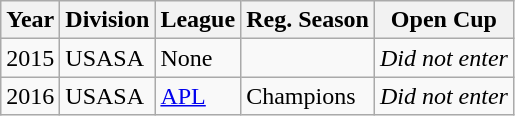<table class="wikitable">
<tr>
<th>Year</th>
<th>Division</th>
<th>League</th>
<th>Reg. Season</th>
<th>Open Cup</th>
</tr>
<tr>
<td>2015</td>
<td>USASA</td>
<td>None</td>
<td></td>
<td><em>Did not enter</em></td>
</tr>
<tr>
<td>2016</td>
<td>USASA</td>
<td><a href='#'>APL</a></td>
<td>Champions</td>
<td><em>Did not enter</em></td>
</tr>
</table>
